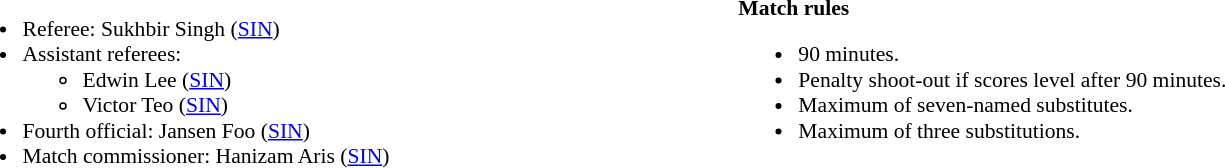<table width=82% style="font-size: 90%">
<tr>
<td width=50% valign=top><br><ul><li>Referee: Sukhbir Singh (<a href='#'>SIN</a>)</li><li>Assistant referees:<ul><li>Edwin Lee (<a href='#'>SIN</a>)</li><li>Victor Teo (<a href='#'>SIN</a>)</li></ul></li><li>Fourth official: Jansen Foo (<a href='#'>SIN</a>)</li><li>Match commissioner: Hanizam Aris (<a href='#'>SIN</a>)</li></ul></td>
<td style="width:50%; vertical-align:top"><br><strong>Match rules</strong><ul><li>90 minutes.</li><li>Penalty shoot-out if scores level after 90 minutes.</li><li>Maximum of seven-named substitutes.</li><li>Maximum of three substitutions.</li></ul></td>
</tr>
</table>
